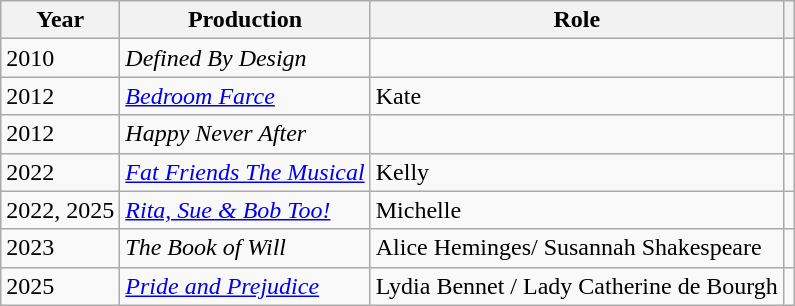<table class="wikitable">
<tr>
<th scope="col">Year</th>
<th scope="col">Production</th>
<th scope="col">Role</th>
<th scope="col" class="unsortable"></th>
</tr>
<tr>
<td>2010</td>
<td><em>Defined By Design</em></td>
<td></td>
<td style="text-align:center;"></td>
</tr>
<tr>
<td>2012</td>
<td><em><a href='#'>Bedroom Farce</a></em></td>
<td>Kate</td>
<td style="text-align:center;"></td>
</tr>
<tr>
<td>2012</td>
<td><em>Happy Never After</em></td>
<td></td>
<td style="text-align:center;"></td>
</tr>
<tr>
<td>2022</td>
<td><em><a href='#'>Fat Friends The Musical</a></em></td>
<td>Kelly</td>
<td style="text-align:center;"></td>
</tr>
<tr>
<td>2022, 2025</td>
<td><em><a href='#'>Rita, Sue & Bob Too!</a></em></td>
<td>Michelle</td>
<td style="text-align:center;"></td>
</tr>
<tr>
<td>2023</td>
<td><em>The Book of Will</em></td>
<td>Alice Heminges/ Susannah Shakespeare</td>
<td style="text-align:center;"></td>
</tr>
<tr>
<td>2025</td>
<td><em><a href='#'>Pride and Prejudice</a></em></td>
<td>Lydia Bennet / Lady Catherine de Bourgh</td>
<td style="text-align:center;"></td>
</tr>
</table>
